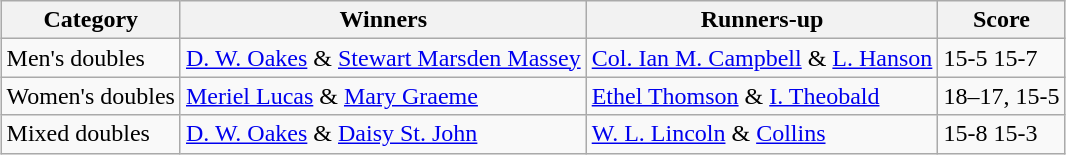<table class=wikitable style="margin:auto;">
<tr>
<th>Category</th>
<th>Winners</th>
<th>Runners-up</th>
<th>Score</th>
</tr>
<tr>
<td>Men's doubles</td>
<td> <a href='#'>D. W. Oakes</a> & <a href='#'>Stewart Marsden Massey</a></td>
<td> <a href='#'>Col. Ian M. Campbell</a> & <a href='#'>L. Hanson</a></td>
<td>15-5 15-7</td>
</tr>
<tr>
<td>Women's doubles</td>
<td> <a href='#'>Meriel Lucas</a> & <a href='#'>Mary Graeme</a></td>
<td> <a href='#'>Ethel Thomson</a> & <a href='#'>I. Theobald</a></td>
<td>18–17, 15-5</td>
</tr>
<tr>
<td>Mixed doubles</td>
<td> <a href='#'>D. W. Oakes</a> & <a href='#'>Daisy St. John</a></td>
<td> <a href='#'>W. L. Lincoln</a> & <a href='#'>Collins</a></td>
<td>15-8 15-3</td>
</tr>
</table>
